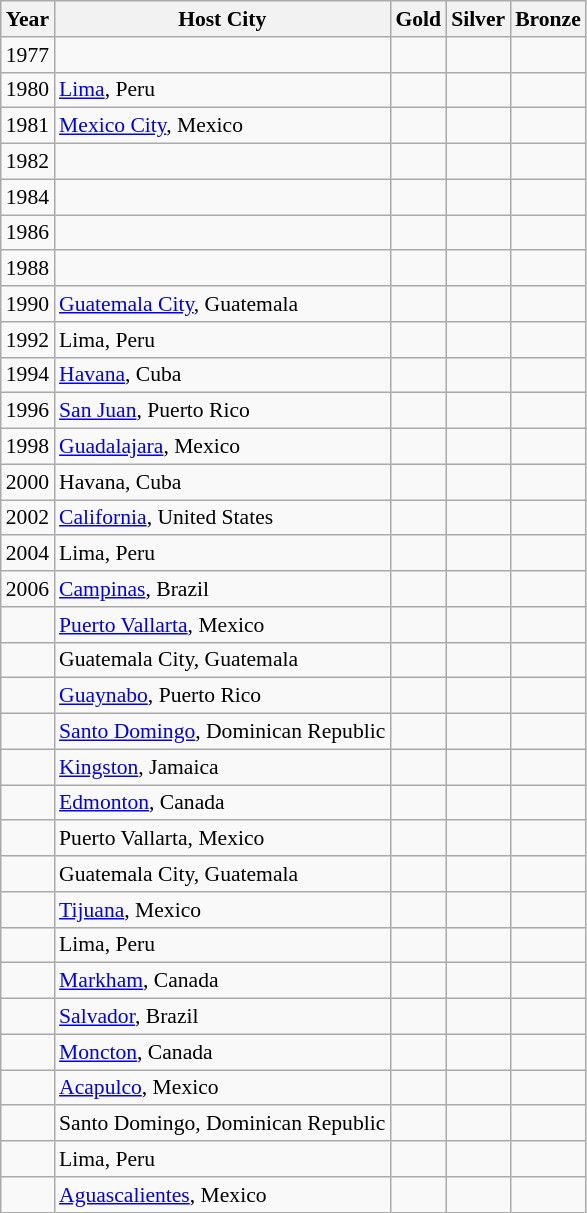<table class="wikitable" style="font-size:90%">
<tr>
<th>Year</th>
<th>Host City</th>
<th>Gold </th>
<th>Silver </th>
<th>Bronze </th>
</tr>
<tr>
<td>1977</td>
<td></td>
<td></td>
<td></td>
<td></td>
</tr>
<tr>
<td>1980</td>
<td><a href='#'>Lima</a>, Peru</td>
<td></td>
<td></td>
<td></td>
</tr>
<tr>
<td>1981</td>
<td><a href='#'>Mexico City</a>, Mexico</td>
<td></td>
<td></td>
<td></td>
</tr>
<tr>
<td>1982</td>
<td></td>
<td></td>
<td></td>
<td></td>
</tr>
<tr>
<td>1984</td>
<td></td>
<td></td>
<td></td>
<td></td>
</tr>
<tr>
<td>1986</td>
<td></td>
<td></td>
<td></td>
<td></td>
</tr>
<tr>
<td>1988</td>
<td></td>
<td></td>
<td></td>
<td></td>
</tr>
<tr>
<td>1990</td>
<td><a href='#'>Guatemala City</a>, Guatemala</td>
<td></td>
<td></td>
<td></td>
</tr>
<tr>
<td>1992</td>
<td>Lima, Peru</td>
<td></td>
<td></td>
<td></td>
</tr>
<tr>
<td>1994</td>
<td><a href='#'>Havana</a>, Cuba</td>
<td></td>
<td></td>
<td></td>
</tr>
<tr>
<td>1996</td>
<td><a href='#'>San Juan</a>, Puerto Rico</td>
<td></td>
<td></td>
<td></td>
</tr>
<tr>
<td>1998</td>
<td><a href='#'>Guadalajara</a>, Mexico</td>
<td></td>
<td></td>
<td></td>
</tr>
<tr>
<td>2000</td>
<td>Havana, Cuba</td>
<td></td>
<td></td>
<td></td>
</tr>
<tr>
<td>2002</td>
<td><a href='#'>California</a>, United States</td>
<td></td>
<td></td>
<td></td>
</tr>
<tr>
<td>2004</td>
<td>Lima, Peru</td>
<td></td>
<td></td>
<td></td>
</tr>
<tr>
<td>2006</td>
<td><a href='#'>Campinas</a>, Brazil</td>
<td></td>
<td></td>
<td></td>
</tr>
<tr>
<td align="center"></td>
<td><a href='#'>Puerto Vallarta</a>, Mexico</td>
<td></td>
<td></td>
<td></td>
</tr>
<tr>
<td align="center"></td>
<td>Guatemala City, Guatemala</td>
<td></td>
<td></td>
<td></td>
</tr>
<tr>
<td align="center"></td>
<td><a href='#'>Guaynabo</a>, Puerto Rico</td>
<td></td>
<td></td>
<td></td>
</tr>
<tr>
<td align="center"></td>
<td><a href='#'>Santo Domingo</a>, Dominican Republic</td>
<td></td>
<td></td>
<td></td>
</tr>
<tr>
<td align="center"></td>
<td><a href='#'>Kingston</a>, Jamaica</td>
<td></td>
<td></td>
<td></td>
</tr>
<tr>
<td align="center"></td>
<td><a href='#'>Edmonton</a>, Canada</td>
<td></td>
<td></td>
<td></td>
</tr>
<tr>
<td align="center"></td>
<td>Puerto Vallarta, Mexico</td>
<td></td>
<td></td>
<td></td>
</tr>
<tr>
<td align="center"></td>
<td>Guatemala City, Guatemala</td>
<td></td>
<td></td>
<td></td>
</tr>
<tr>
<td align="center"></td>
<td><a href='#'>Tijuana</a>, Mexico</td>
<td></td>
<td></td>
<td></td>
</tr>
<tr>
<td align="center"></td>
<td>Lima, Peru</td>
<td></td>
<td></td>
<td></td>
</tr>
<tr>
<td align="center"></td>
<td><a href='#'>Markham</a>, Canada</td>
<td></td>
<td></td>
<td></td>
</tr>
<tr>
<td align="center"></td>
<td><a href='#'>Salvador</a>, Brazil</td>
<td></td>
<td></td>
<td></td>
</tr>
<tr>
<td></td>
<td><a href='#'>Moncton</a>, Canada</td>
<td></td>
<td></td>
<td></td>
</tr>
<tr>
<td></td>
<td><a href='#'>Acapulco</a>, Mexico</td>
<td></td>
<td></td>
<td></td>
</tr>
<tr>
<td></td>
<td>Santo Domingo, Dominican Republic</td>
<td></td>
<td></td>
<td></td>
</tr>
<tr>
<td></td>
<td>Lima, Peru</td>
<td></td>
<td></td>
<td></td>
</tr>
<tr>
<td></td>
<td><a href='#'>Aguascalientes</a>, Mexico</td>
<td></td>
<td></td>
<td></td>
</tr>
</table>
